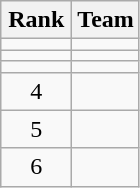<table class=wikitable style="text-align:center;">
<tr>
<th width=40>Rank</th>
<th>Team</th>
</tr>
<tr>
<td></td>
<td align=left></td>
</tr>
<tr>
<td></td>
<td align=left></td>
</tr>
<tr>
<td></td>
<td align=left></td>
</tr>
<tr>
<td>4</td>
<td align=left></td>
</tr>
<tr>
<td>5</td>
<td align=left></td>
</tr>
<tr>
<td>6</td>
<td align=left></td>
</tr>
</table>
